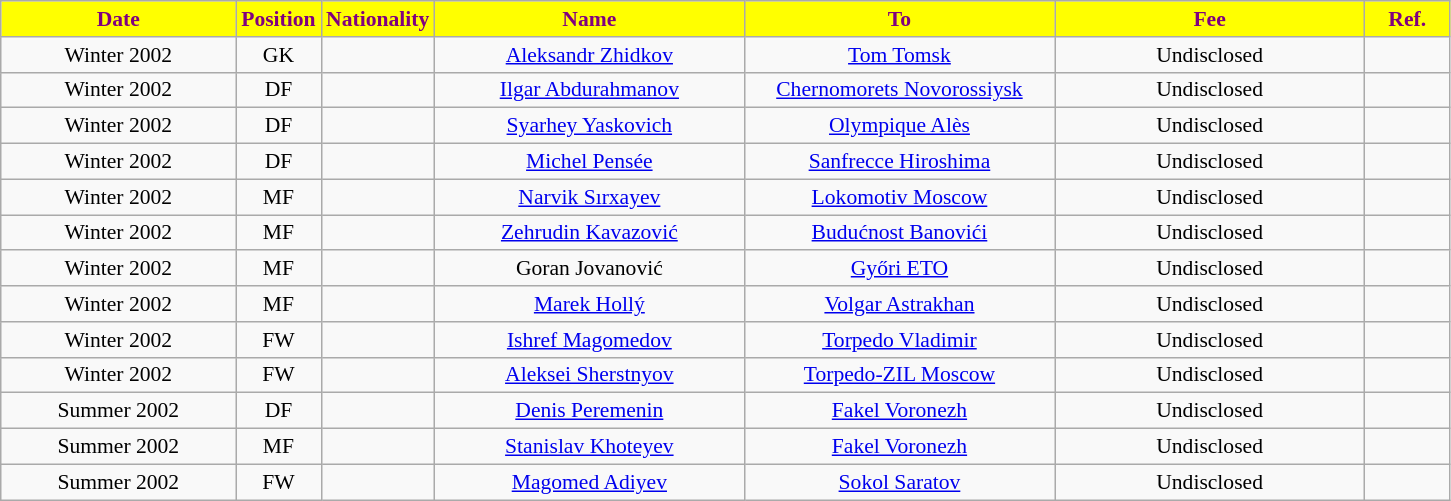<table class="wikitable"  style="text-align:center; font-size:90%; ">
<tr>
<th style="background:#ffff00; color:purple; width:150px;">Date</th>
<th style="background:#ffff00; color:purple; width:50px;">Position</th>
<th style="background:#ffff00; color:purple; width:50px;">Nationality</th>
<th style="background:#ffff00; color:purple; width:200px;">Name</th>
<th style="background:#ffff00; color:purple; width:200px;">To</th>
<th style="background:#ffff00; color:purple; width:200px;">Fee</th>
<th style="background:#ffff00; color:purple; width:50px;">Ref.</th>
</tr>
<tr>
<td>Winter 2002</td>
<td>GK</td>
<td></td>
<td><a href='#'>Aleksandr Zhidkov</a></td>
<td><a href='#'>Tom Tomsk</a></td>
<td>Undisclosed</td>
<td></td>
</tr>
<tr>
<td>Winter 2002</td>
<td>DF</td>
<td></td>
<td><a href='#'>Ilgar Abdurahmanov</a></td>
<td><a href='#'>Chernomorets Novorossiysk</a></td>
<td>Undisclosed</td>
<td></td>
</tr>
<tr>
<td>Winter 2002</td>
<td>DF</td>
<td></td>
<td><a href='#'>Syarhey Yaskovich</a></td>
<td><a href='#'>Olympique Alès</a></td>
<td>Undisclosed</td>
<td></td>
</tr>
<tr>
<td>Winter 2002</td>
<td>DF</td>
<td></td>
<td><a href='#'>Michel Pensée</a></td>
<td><a href='#'>Sanfrecce Hiroshima</a></td>
<td>Undisclosed</td>
<td></td>
</tr>
<tr>
<td>Winter 2002</td>
<td>MF</td>
<td></td>
<td><a href='#'>Narvik Sırxayev</a></td>
<td><a href='#'>Lokomotiv Moscow</a></td>
<td>Undisclosed</td>
<td></td>
</tr>
<tr>
<td>Winter 2002</td>
<td>MF</td>
<td></td>
<td><a href='#'>Zehrudin Kavazović</a></td>
<td><a href='#'>Budućnost Banovići</a></td>
<td>Undisclosed</td>
<td></td>
</tr>
<tr>
<td>Winter 2002</td>
<td>MF</td>
<td></td>
<td>Goran Jovanović</td>
<td><a href='#'>Győri ETO</a></td>
<td>Undisclosed</td>
<td></td>
</tr>
<tr>
<td>Winter 2002</td>
<td>MF</td>
<td></td>
<td><a href='#'>Marek Hollý</a></td>
<td><a href='#'>Volgar Astrakhan</a></td>
<td>Undisclosed</td>
<td></td>
</tr>
<tr>
<td>Winter 2002</td>
<td>FW</td>
<td></td>
<td><a href='#'>Ishref Magomedov</a></td>
<td><a href='#'>Torpedo Vladimir</a></td>
<td>Undisclosed</td>
<td></td>
</tr>
<tr>
<td>Winter 2002</td>
<td>FW</td>
<td></td>
<td><a href='#'>Aleksei Sherstnyov</a></td>
<td><a href='#'>Torpedo-ZIL Moscow</a></td>
<td>Undisclosed</td>
<td></td>
</tr>
<tr>
<td>Summer 2002</td>
<td>DF</td>
<td></td>
<td><a href='#'>Denis Peremenin</a></td>
<td><a href='#'>Fakel Voronezh</a></td>
<td>Undisclosed</td>
<td></td>
</tr>
<tr>
<td>Summer 2002</td>
<td>MF</td>
<td></td>
<td><a href='#'>Stanislav Khoteyev</a></td>
<td><a href='#'>Fakel Voronezh</a></td>
<td>Undisclosed</td>
<td></td>
</tr>
<tr>
<td>Summer 2002</td>
<td>FW</td>
<td></td>
<td><a href='#'>Magomed Adiyev</a></td>
<td><a href='#'>Sokol Saratov</a></td>
<td>Undisclosed</td>
<td></td>
</tr>
</table>
